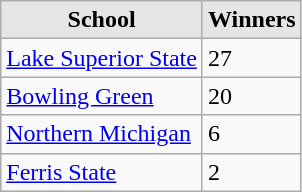<table class="wikitable">
<tr>
<th style="background:#e5e5e5;">School</th>
<th style="background:#e5e5e5;">Winners</th>
</tr>
<tr>
<td><a href='#'>Lake Superior State</a></td>
<td>27</td>
</tr>
<tr>
<td><a href='#'>Bowling Green</a></td>
<td>20</td>
</tr>
<tr>
<td><a href='#'>Northern Michigan</a></td>
<td>6</td>
</tr>
<tr>
<td><a href='#'>Ferris State</a></td>
<td>2</td>
</tr>
</table>
